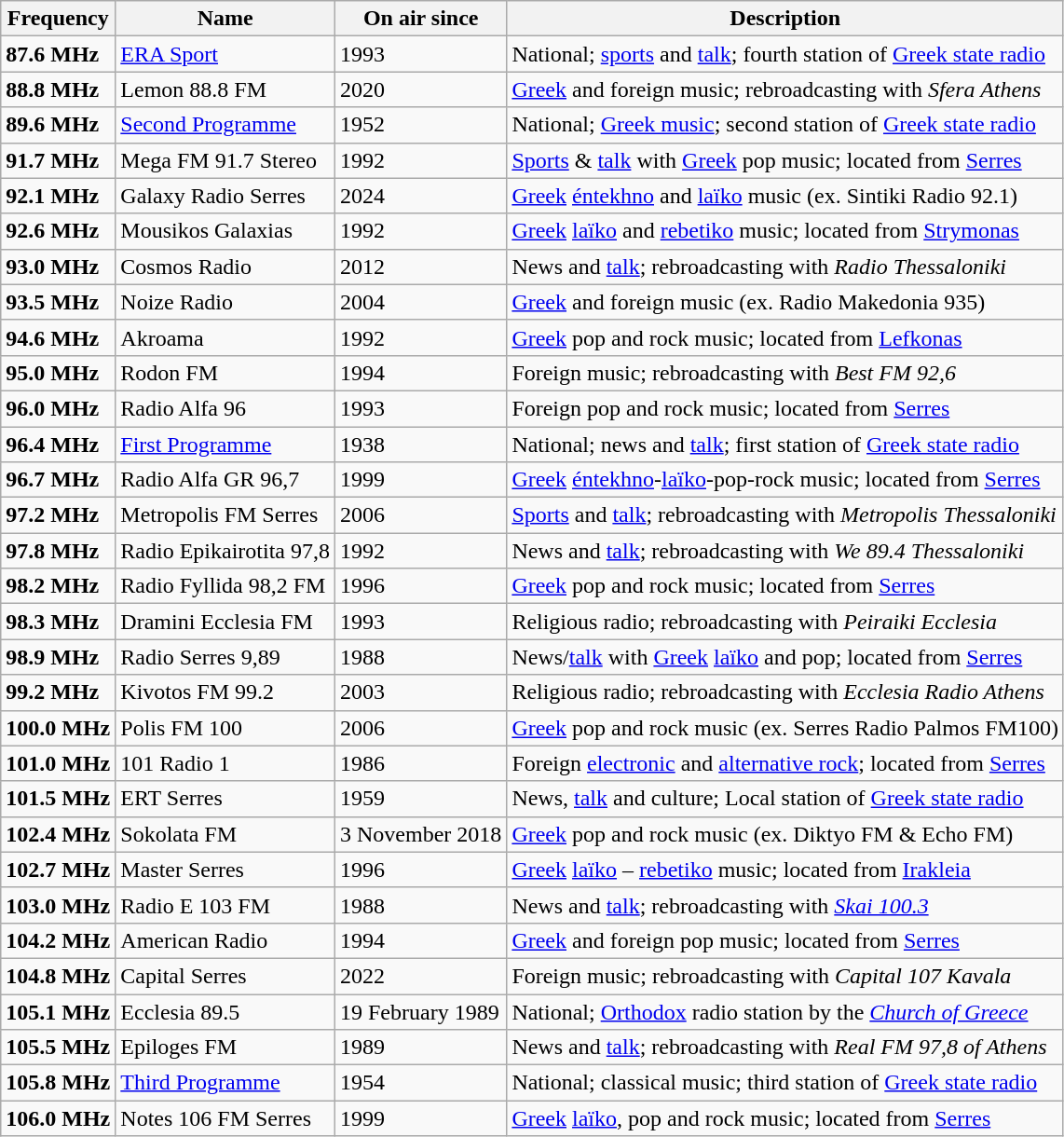<table class="wikitable">
<tr>
<th>Frequency</th>
<th>Name</th>
<th>On air since</th>
<th>Description</th>
</tr>
<tr>
<td><strong>87.6 MHz</strong></td>
<td><a href='#'>ERA Sport</a></td>
<td>1993</td>
<td>National; <a href='#'>sports</a> and <a href='#'>talk</a>; fourth station of <a href='#'>Greek state radio</a></td>
</tr>
<tr>
<td><strong>88.8 MHz</strong></td>
<td>Lemon 88.8 FM</td>
<td>2020</td>
<td><a href='#'>Greek</a> and foreign music; rebroadcasting with <em>Sfera Athens</em></td>
</tr>
<tr>
<td><strong>89.6 MHz</strong></td>
<td><a href='#'>Second Programme</a></td>
<td>1952</td>
<td>National; <a href='#'>Greek music</a>; second station of <a href='#'>Greek state radio</a></td>
</tr>
<tr>
<td><strong>91.7 MHz</strong></td>
<td>Mega FM 91.7 Stereo</td>
<td>1992</td>
<td><a href='#'>Sports</a> & <a href='#'>talk</a> with <a href='#'>Greek</a> pop music; located from <a href='#'>Serres</a></td>
</tr>
<tr>
<td><strong>92.1 MHz</strong></td>
<td>Galaxy Radio Serres</td>
<td>2024</td>
<td><a href='#'>Greek</a> <a href='#'>éntekhno</a> and <a href='#'>laïko</a> music (ex. Sintiki Radio 92.1)</td>
</tr>
<tr>
<td><strong>92.6 MHz</strong></td>
<td>Mousikos Galaxias</td>
<td>1992</td>
<td><a href='#'>Greek</a> <a href='#'>laïko</a> and <a href='#'>rebetiko</a> music; located from <a href='#'>Strymonas</a></td>
</tr>
<tr>
<td><strong>93.0 MHz</strong></td>
<td>Cosmos Radio</td>
<td>2012</td>
<td>News and <a href='#'>talk</a>; rebroadcasting with <em>Radio Thessaloniki</em></td>
</tr>
<tr>
<td><strong>93.5 MHz</strong></td>
<td>Noize Radio</td>
<td>2004</td>
<td><a href='#'>Greek</a> and foreign music (ex. Radio Makedonia 935)</td>
</tr>
<tr>
<td><strong>94.6 MHz</strong></td>
<td>Akroama</td>
<td>1992</td>
<td><a href='#'>Greek</a> pop and rock music; located from <a href='#'>Lefkonas</a></td>
</tr>
<tr>
<td><strong>95.0 MHz</strong></td>
<td>Rodon FM</td>
<td>1994</td>
<td>Foreign music; rebroadcasting with <em>Best FM 92,6</em></td>
</tr>
<tr>
<td><strong>96.0 MHz</strong></td>
<td>Radio Alfa 96</td>
<td>1993</td>
<td>Foreign pop and rock music; located from <a href='#'>Serres</a></td>
</tr>
<tr>
<td><strong>96.4 MHz</strong></td>
<td><a href='#'>First Programme</a></td>
<td>1938</td>
<td>National; news and <a href='#'>talk</a>; first station of <a href='#'>Greek state radio</a></td>
</tr>
<tr>
<td><strong>96.7 MHz</strong></td>
<td>Radio Alfa GR 96,7</td>
<td>1999</td>
<td><a href='#'>Greek</a> <a href='#'>éntekhno</a>-<a href='#'>laïko</a>-pop-rock music; located from <a href='#'>Serres</a></td>
</tr>
<tr>
<td><strong>97.2 MHz</strong></td>
<td>Metropolis FM Serres</td>
<td>2006</td>
<td><a href='#'>Sports</a> and <a href='#'>talk</a>; rebroadcasting with <em>Metropolis Thessaloniki</em></td>
</tr>
<tr>
<td><strong>97.8 MHz</strong></td>
<td>Radio Epikairotita 97,8</td>
<td>1992</td>
<td>News and <a href='#'>talk</a>; rebroadcasting with <em>We 89.4 Thessaloniki</em></td>
</tr>
<tr>
<td><strong>98.2 MHz</strong></td>
<td>Radio Fyllida 98,2 FM</td>
<td>1996</td>
<td><a href='#'>Greek</a> pop and rock music; located from <a href='#'>Serres</a></td>
</tr>
<tr>
<td><strong>98.3 MHz</strong></td>
<td>Dramini Ecclesia FM</td>
<td>1993</td>
<td>Religious radio; rebroadcasting with <em>Peiraiki Ecclesia</em></td>
</tr>
<tr>
<td><strong>98.9 MHz</strong></td>
<td>Radio Serres 9,89</td>
<td>1988</td>
<td>News/<a href='#'>talk</a> with <a href='#'>Greek</a> <a href='#'>laïko</a> and pop; located from <a href='#'>Serres</a></td>
</tr>
<tr>
<td><strong>99.2 MHz</strong></td>
<td>Kivotos FM 99.2</td>
<td>2003</td>
<td>Religious radio; rebroadcasting with <em>Ecclesia Radio Athens</em></td>
</tr>
<tr>
<td><strong>100.0 MHz</strong></td>
<td>Polis FM 100</td>
<td>2006</td>
<td><a href='#'>Greek</a> pop and rock music (ex. Serres Radio Palmos FM100)</td>
</tr>
<tr>
<td><strong>101.0 MHz</strong></td>
<td>101 Radio 1</td>
<td>1986</td>
<td>Foreign <a href='#'>electronic</a> and <a href='#'>alternative rock</a>; located from <a href='#'>Serres</a></td>
</tr>
<tr>
<td><strong>101.5 MHz</strong></td>
<td>ERT Serres</td>
<td>1959</td>
<td>News, <a href='#'>talk</a> and culture; Local station of <a href='#'>Greek state radio</a></td>
</tr>
<tr>
<td><strong>102.4 MHz</strong></td>
<td>Sokolata FM</td>
<td>3 November 2018</td>
<td><a href='#'>Greek</a> pop and rock music (ex. Diktyo FM & Echo FM)</td>
</tr>
<tr>
<td><strong>102.7 MHz</strong></td>
<td>Master Serres</td>
<td>1996</td>
<td><a href='#'>Greek</a> <a href='#'>laïko</a> – <a href='#'>rebetiko</a> music; located from <a href='#'>Irakleia</a></td>
</tr>
<tr>
<td><strong>103.0 MHz</strong></td>
<td>Radio E 103 FM</td>
<td>1988</td>
<td>News and <a href='#'>talk</a>; rebroadcasting with <em><a href='#'>Skai 100.3</a></em></td>
</tr>
<tr>
<td><strong>104.2 MHz</strong></td>
<td>American Radio</td>
<td>1994</td>
<td><a href='#'>Greek</a> and foreign pop music; located from <a href='#'>Serres</a></td>
</tr>
<tr>
<td><strong>104.8 MHz</strong></td>
<td>Capital Serres</td>
<td>2022</td>
<td>Foreign music; rebroadcasting with <em>Capital 107 Kavala</em></td>
</tr>
<tr>
<td><strong>105.1 MHz</strong></td>
<td>Ecclesia 89.5</td>
<td>19 February 1989</td>
<td>National; <a href='#'>Orthodox</a> radio station by the <em><a href='#'>Church of Greece</a></em></td>
</tr>
<tr>
<td><strong>105.5 MHz</strong></td>
<td>Epiloges FM</td>
<td>1989</td>
<td>News and <a href='#'>talk</a>; rebroadcasting with <em>Real FM 97,8 of Athens</em></td>
</tr>
<tr>
<td><strong>105.8 MHz</strong></td>
<td><a href='#'>Third Programme</a></td>
<td>1954</td>
<td>National; classical music; third station of <a href='#'>Greek state radio</a></td>
</tr>
<tr>
<td><strong>106.0 MHz</strong></td>
<td>Notes 106 FM Serres</td>
<td>1999</td>
<td><a href='#'>Greek</a> <a href='#'>laïko</a>, pop and rock music; located from <a href='#'>Serres</a></td>
</tr>
</table>
